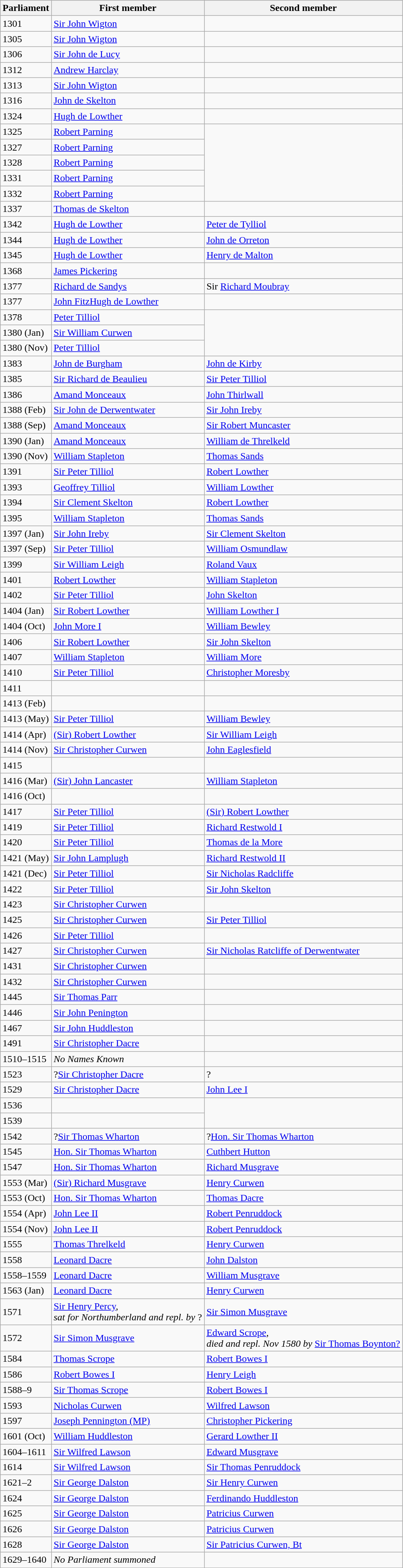<table class="wikitable">
<tr>
<th>Parliament</th>
<th>First member</th>
<th>Second member</th>
</tr>
<tr>
<td>1301</td>
<td><a href='#'>Sir John Wigton</a></td>
<td></td>
</tr>
<tr>
<td>1305</td>
<td><a href='#'>Sir John Wigton</a></td>
<td></td>
</tr>
<tr>
<td>1306</td>
<td><a href='#'>Sir John de Lucy</a></td>
<td></td>
</tr>
<tr>
<td>1312</td>
<td><a href='#'>Andrew Harclay</a></td>
<td></td>
</tr>
<tr>
<td>1313</td>
<td><a href='#'>Sir John Wigton</a></td>
<td></td>
</tr>
<tr>
<td>1316</td>
<td><a href='#'>John de Skelton</a></td>
<td></td>
</tr>
<tr>
<td>1324</td>
<td><a href='#'>Hugh de Lowther</a></td>
<td></td>
</tr>
<tr>
<td>1325</td>
<td><a href='#'>Robert Parning</a></td>
</tr>
<tr>
<td>1327</td>
<td><a href='#'>Robert Parning</a></td>
</tr>
<tr>
<td>1328</td>
<td><a href='#'>Robert Parning</a></td>
</tr>
<tr>
<td>1331</td>
<td><a href='#'>Robert Parning</a></td>
</tr>
<tr>
<td>1332</td>
<td><a href='#'>Robert Parning</a></td>
</tr>
<tr>
<td>1337</td>
<td><a href='#'>Thomas de Skelton</a></td>
<td></td>
</tr>
<tr>
<td>1342</td>
<td><a href='#'>Hugh de Lowther</a></td>
<td><a href='#'>Peter de Tylliol</a></td>
</tr>
<tr>
<td>1344</td>
<td><a href='#'>Hugh de Lowther</a></td>
<td><a href='#'>John de Orreton</a></td>
</tr>
<tr>
<td>1345</td>
<td><a href='#'>Hugh de Lowther</a></td>
<td><a href='#'>Henry de Malton</a></td>
</tr>
<tr>
<td>1368</td>
<td><a href='#'>James Pickering</a></td>
<td></td>
</tr>
<tr>
<td>1377</td>
<td><a href='#'>Richard de Sandys</a></td>
<td>Sir <a href='#'>Richard Moubray</a></td>
</tr>
<tr>
<td>1377</td>
<td><a href='#'>John FitzHugh de Lowther</a></td>
<td></td>
</tr>
<tr>
<td>1378</td>
<td><a href='#'>Peter Tilliol</a></td>
</tr>
<tr>
<td>1380 (Jan)</td>
<td><a href='#'>Sir William Curwen</a></td>
</tr>
<tr>
<td>1380 (Nov)</td>
<td><a href='#'>Peter Tilliol</a></td>
</tr>
<tr>
<td>1383</td>
<td><a href='#'>John de Burgham</a></td>
<td><a href='#'>John de Kirby</a></td>
</tr>
<tr>
<td>1385</td>
<td><a href='#'>Sir Richard de Beaulieu</a></td>
<td><a href='#'>Sir Peter Tilliol</a></td>
</tr>
<tr>
<td>1386</td>
<td><a href='#'>Amand Monceaux</a></td>
<td><a href='#'>John Thirlwall</a></td>
</tr>
<tr>
<td>1388 (Feb)</td>
<td><a href='#'>Sir John de Derwentwater</a></td>
<td><a href='#'>Sir John Ireby</a></td>
</tr>
<tr>
<td>1388 (Sep)</td>
<td><a href='#'>Amand Monceaux</a></td>
<td><a href='#'>Sir Robert Muncaster</a></td>
</tr>
<tr>
<td>1390 (Jan)</td>
<td><a href='#'>Amand Monceaux</a></td>
<td><a href='#'>William de Threlkeld</a></td>
</tr>
<tr>
<td>1390 (Nov)</td>
<td><a href='#'>William Stapleton</a></td>
<td><a href='#'>Thomas Sands</a></td>
</tr>
<tr>
<td>1391</td>
<td><a href='#'>Sir Peter Tilliol</a></td>
<td><a href='#'>Robert Lowther</a></td>
</tr>
<tr>
<td>1393</td>
<td><a href='#'>Geoffrey Tilliol</a></td>
<td><a href='#'>William Lowther</a></td>
</tr>
<tr>
<td>1394</td>
<td><a href='#'>Sir Clement Skelton</a></td>
<td><a href='#'>Robert Lowther</a></td>
</tr>
<tr>
<td>1395</td>
<td><a href='#'>William Stapleton</a></td>
<td><a href='#'>Thomas Sands</a></td>
</tr>
<tr>
<td>1397 (Jan)</td>
<td><a href='#'>Sir John Ireby</a></td>
<td><a href='#'>Sir Clement Skelton</a></td>
</tr>
<tr>
<td>1397 (Sep)</td>
<td><a href='#'>Sir Peter Tilliol</a></td>
<td><a href='#'>William Osmundlaw</a></td>
</tr>
<tr>
<td>1399</td>
<td><a href='#'>Sir William Leigh</a></td>
<td><a href='#'>Roland Vaux</a></td>
</tr>
<tr>
<td>1401</td>
<td><a href='#'>Robert Lowther</a></td>
<td><a href='#'>William Stapleton</a></td>
</tr>
<tr>
<td>1402</td>
<td><a href='#'>Sir Peter Tilliol</a></td>
<td><a href='#'>John Skelton</a></td>
</tr>
<tr>
<td>1404 (Jan)</td>
<td><a href='#'>Sir Robert Lowther</a></td>
<td><a href='#'>William Lowther I</a></td>
</tr>
<tr>
<td>1404 (Oct)</td>
<td><a href='#'>John More I</a></td>
<td><a href='#'>William Bewley</a></td>
</tr>
<tr>
<td>1406</td>
<td><a href='#'>Sir Robert Lowther</a></td>
<td><a href='#'>Sir John Skelton</a></td>
</tr>
<tr>
<td>1407</td>
<td><a href='#'>William Stapleton</a></td>
<td><a href='#'>William More</a></td>
</tr>
<tr>
<td>1410</td>
<td><a href='#'>Sir Peter Tilliol</a></td>
<td><a href='#'>Christopher Moresby</a></td>
</tr>
<tr>
<td>1411</td>
<td></td>
<td></td>
</tr>
<tr>
<td>1413 (Feb)</td>
<td></td>
</tr>
<tr>
<td>1413 (May)</td>
<td><a href='#'>Sir Peter Tilliol</a></td>
<td><a href='#'>William Bewley</a></td>
</tr>
<tr>
<td>1414 (Apr)</td>
<td><a href='#'>(Sir) Robert Lowther</a></td>
<td><a href='#'>Sir William Leigh</a></td>
</tr>
<tr>
<td>1414 (Nov)</td>
<td><a href='#'>Sir Christopher Curwen</a></td>
<td><a href='#'>John Eaglesfield</a></td>
</tr>
<tr>
<td>1415</td>
<td></td>
</tr>
<tr>
<td>1416 (Mar)</td>
<td><a href='#'>(Sir) John Lancaster</a></td>
<td><a href='#'>William Stapleton</a></td>
</tr>
<tr>
<td>1416 (Oct)</td>
<td></td>
</tr>
<tr>
<td>1417</td>
<td><a href='#'>Sir Peter Tilliol</a></td>
<td><a href='#'>(Sir) Robert Lowther</a></td>
</tr>
<tr>
<td>1419</td>
<td><a href='#'>Sir Peter Tilliol</a></td>
<td><a href='#'>Richard Restwold I</a></td>
</tr>
<tr>
<td>1420</td>
<td><a href='#'>Sir Peter Tilliol</a></td>
<td><a href='#'>Thomas de la More</a></td>
</tr>
<tr>
<td>1421 (May)</td>
<td><a href='#'>Sir John Lamplugh</a></td>
<td><a href='#'>Richard Restwold II</a></td>
</tr>
<tr>
<td>1421 (Dec)</td>
<td><a href='#'>Sir Peter Tilliol</a></td>
<td><a href='#'>Sir Nicholas Radcliffe</a></td>
</tr>
<tr>
<td>1422</td>
<td><a href='#'>Sir Peter Tilliol</a></td>
<td><a href='#'>Sir John Skelton</a></td>
</tr>
<tr>
<td>1423</td>
<td><a href='#'>Sir Christopher Curwen</a></td>
<td></td>
</tr>
<tr>
<td>1425</td>
<td><a href='#'>Sir Christopher Curwen</a></td>
<td><a href='#'>Sir Peter Tilliol</a></td>
</tr>
<tr>
<td>1426</td>
<td><a href='#'>Sir Peter Tilliol</a></td>
</tr>
<tr>
<td>1427</td>
<td><a href='#'>Sir Christopher Curwen</a></td>
<td><a href='#'>Sir Nicholas Ratcliffe of Derwentwater</a></td>
</tr>
<tr>
<td>1431</td>
<td><a href='#'>Sir Christopher Curwen</a></td>
<td></td>
</tr>
<tr>
<td>1432</td>
<td><a href='#'>Sir Christopher Curwen</a></td>
<td></td>
</tr>
<tr>
<td>1445</td>
<td><a href='#'>Sir Thomas Parr</a></td>
<td></td>
</tr>
<tr>
<td>1446</td>
<td><a href='#'>Sir John Penington</a></td>
<td></td>
</tr>
<tr>
<td>1467</td>
<td><a href='#'>Sir John Huddleston</a></td>
<td></td>
</tr>
<tr>
<td>1491</td>
<td><a href='#'>Sir Christopher Dacre</a></td>
<td></td>
</tr>
<tr>
<td>1510–1515</td>
<td><em> No Names Known</em>  </td>
</tr>
<tr>
<td>1523</td>
<td>?<a href='#'>Sir Christopher Dacre</a></td>
<td>? </td>
</tr>
<tr>
<td>1529</td>
<td><a href='#'>Sir Christopher Dacre</a></td>
<td><a href='#'>John Lee I</a></td>
</tr>
<tr>
<td>1536</td>
<td></td>
</tr>
<tr>
<td>1539</td>
<td></td>
</tr>
<tr>
<td>1542</td>
<td>?<a href='#'>Sir Thomas Wharton</a></td>
<td>?<a href='#'>Hon. Sir Thomas Wharton</a></td>
</tr>
<tr>
<td>1545</td>
<td><a href='#'>Hon. Sir Thomas Wharton</a></td>
<td><a href='#'>Cuthbert Hutton</a></td>
</tr>
<tr>
<td>1547</td>
<td><a href='#'>Hon. Sir Thomas Wharton</a></td>
<td><a href='#'>Richard Musgrave</a></td>
</tr>
<tr>
<td>1553 (Mar)</td>
<td><a href='#'>(Sir) Richard Musgrave</a></td>
<td><a href='#'>Henry Curwen</a></td>
</tr>
<tr>
<td>1553 (Oct)</td>
<td><a href='#'>Hon. Sir Thomas Wharton</a></td>
<td><a href='#'>Thomas Dacre</a></td>
</tr>
<tr>
<td>1554 (Apr)</td>
<td><a href='#'>John Lee II</a></td>
<td><a href='#'>Robert Penruddock</a></td>
</tr>
<tr>
<td>1554 (Nov)</td>
<td><a href='#'>John Lee II</a></td>
<td><a href='#'>Robert Penruddock</a></td>
</tr>
<tr>
<td>1555</td>
<td><a href='#'>Thomas Threlkeld</a></td>
<td><a href='#'>Henry Curwen</a></td>
</tr>
<tr>
<td>1558</td>
<td><a href='#'>Leonard Dacre</a></td>
<td><a href='#'>John Dalston</a>  </td>
</tr>
<tr>
<td>1558–1559</td>
<td><a href='#'>Leonard Dacre</a></td>
<td><a href='#'>William Musgrave</a></td>
</tr>
<tr>
<td>1563 (Jan)</td>
<td><a href='#'>Leonard Dacre</a></td>
<td><a href='#'>Henry Curwen</a></td>
</tr>
<tr>
<td>1571</td>
<td><a href='#'>Sir Henry Percy</a>,<br> <em>sat for Northumberland and repl. by</em> ?</td>
<td><a href='#'>Sir Simon Musgrave</a>  </td>
</tr>
<tr>
<td>1572</td>
<td><a href='#'>Sir Simon Musgrave</a></td>
<td><a href='#'>Edward Scrope</a>,<br> <em>died and repl. Nov 1580 by</em> <a href='#'>Sir Thomas Boynton?</a></td>
</tr>
<tr>
<td>1584</td>
<td><a href='#'>Thomas Scrope</a></td>
<td><a href='#'>Robert Bowes I</a></td>
</tr>
<tr>
<td>1586</td>
<td><a href='#'>Robert Bowes I</a></td>
<td><a href='#'>Henry Leigh</a></td>
</tr>
<tr>
<td>1588–9</td>
<td><a href='#'>Sir Thomas Scrope</a></td>
<td><a href='#'>Robert Bowes I</a></td>
</tr>
<tr>
<td>1593</td>
<td><a href='#'>Nicholas Curwen</a></td>
<td><a href='#'>Wilfred Lawson</a></td>
</tr>
<tr>
<td>1597</td>
<td><a href='#'>Joseph Pennington (MP)</a></td>
<td><a href='#'>Christopher Pickering</a></td>
</tr>
<tr>
<td>1601 (Oct)</td>
<td><a href='#'>William Huddleston</a></td>
<td><a href='#'>Gerard Lowther II</a></td>
</tr>
<tr>
<td>1604–1611</td>
<td><a href='#'>Sir Wilfred Lawson</a></td>
<td><a href='#'>Edward Musgrave</a></td>
</tr>
<tr>
<td>1614</td>
<td><a href='#'>Sir Wilfred Lawson</a></td>
<td><a href='#'>Sir Thomas Penruddock</a></td>
</tr>
<tr>
<td>1621–2</td>
<td><a href='#'>Sir George Dalston</a></td>
<td><a href='#'>Sir Henry Curwen</a></td>
</tr>
<tr>
<td>1624</td>
<td><a href='#'>Sir George Dalston</a></td>
<td><a href='#'>Ferdinando Huddleston</a></td>
</tr>
<tr>
<td>1625</td>
<td><a href='#'>Sir George Dalston</a></td>
<td><a href='#'>Patricius Curwen</a></td>
</tr>
<tr>
<td>1626</td>
<td><a href='#'>Sir George Dalston</a></td>
<td><a href='#'>Patricius Curwen</a></td>
</tr>
<tr>
<td>1628</td>
<td><a href='#'>Sir George Dalston</a></td>
<td><a href='#'>Sir Patricius Curwen, Bt</a></td>
</tr>
<tr>
<td>1629–1640</td>
<td><em>No Parliament summoned </em></td>
</tr>
</table>
